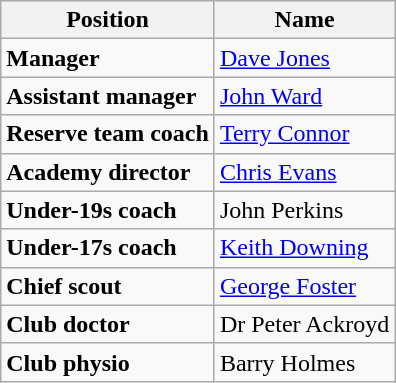<table class="wikitable">
<tr>
<th>Position</th>
<th>Name</th>
</tr>
<tr>
<td><strong>Manager</strong></td>
<td><a href='#'>Dave Jones</a></td>
</tr>
<tr>
<td><strong>Assistant manager</strong></td>
<td><a href='#'>John Ward</a></td>
</tr>
<tr>
<td><strong>Reserve team coach</strong></td>
<td><a href='#'>Terry Connor</a></td>
</tr>
<tr>
<td><strong>Academy director</strong></td>
<td><a href='#'>Chris Evans</a></td>
</tr>
<tr>
<td><strong>Under-19s coach</strong></td>
<td>John Perkins</td>
</tr>
<tr>
<td><strong>Under-17s coach</strong></td>
<td><a href='#'>Keith Downing</a></td>
</tr>
<tr>
<td><strong>Chief scout</strong></td>
<td><a href='#'>George Foster</a></td>
</tr>
<tr>
<td><strong>Club doctor</strong></td>
<td>Dr Peter Ackroyd</td>
</tr>
<tr>
<td><strong>Club physio</strong></td>
<td>Barry Holmes</td>
</tr>
</table>
